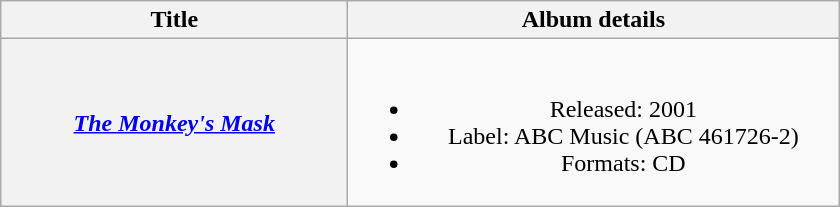<table class="wikitable plainrowheaders" style="text-align:center;">
<tr>
<th scope="col" style="width:14em;">Title</th>
<th scope="col" style="width:20em;">Album details</th>
</tr>
<tr>
<th scope="row"><em><a href='#'>The Monkey's Mask</a></em></th>
<td><br><ul><li>Released: 2001</li><li>Label: ABC Music (ABC 461726-2)</li><li>Formats: CD</li></ul></td>
</tr>
</table>
